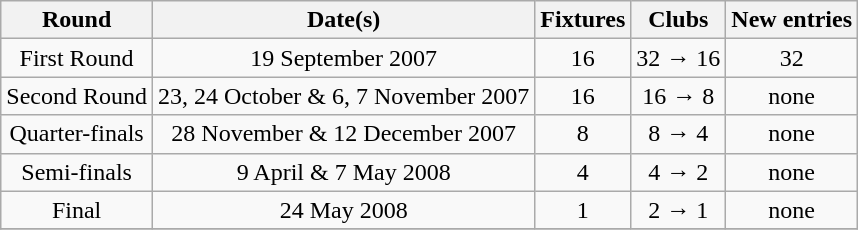<table class="wikitable" style="text-align:center">
<tr>
<th>Round</th>
<th>Date(s)</th>
<th>Fixtures</th>
<th>Clubs</th>
<th>New entries</th>
</tr>
<tr>
<td>First Round</td>
<td>19 September 2007</td>
<td>16</td>
<td>32 → 16</td>
<td>32</td>
</tr>
<tr>
<td>Second Round</td>
<td>23, 24 October & 6, 7 November 2007</td>
<td>16</td>
<td>16 → 8</td>
<td>none</td>
</tr>
<tr>
<td>Quarter-finals</td>
<td>28 November & 12 December 2007</td>
<td>8</td>
<td>8 → 4</td>
<td>none</td>
</tr>
<tr>
<td>Semi-finals</td>
<td>9 April & 7 May 2008</td>
<td>4</td>
<td>4 → 2</td>
<td>none</td>
</tr>
<tr>
<td>Final</td>
<td>24 May 2008</td>
<td>1</td>
<td>2 → 1</td>
<td>none</td>
</tr>
<tr>
</tr>
</table>
